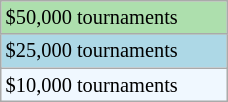<table class="wikitable" style="font-size:85%;" width=12%>
<tr bgcolor="#ADDFAD">
<td>$50,000 tournaments</td>
</tr>
<tr bgcolor="lightblue">
<td>$25,000 tournaments</td>
</tr>
<tr bgcolor="#f0f8ff">
<td>$10,000 tournaments</td>
</tr>
</table>
